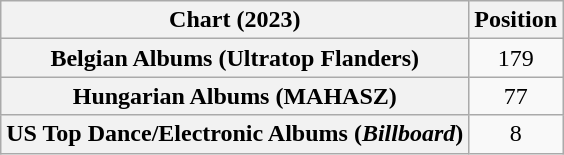<table class="wikitable sortable plainrowheaders" style="text-align:center">
<tr>
<th scope="col">Chart (2023)</th>
<th scope="col">Position</th>
</tr>
<tr>
<th scope="row">Belgian Albums (Ultratop Flanders)</th>
<td>179</td>
</tr>
<tr>
<th scope="row">Hungarian Albums (MAHASZ)</th>
<td>77</td>
</tr>
<tr>
<th scope="row">US Top Dance/Electronic Albums (<em>Billboard</em>)</th>
<td>8</td>
</tr>
</table>
